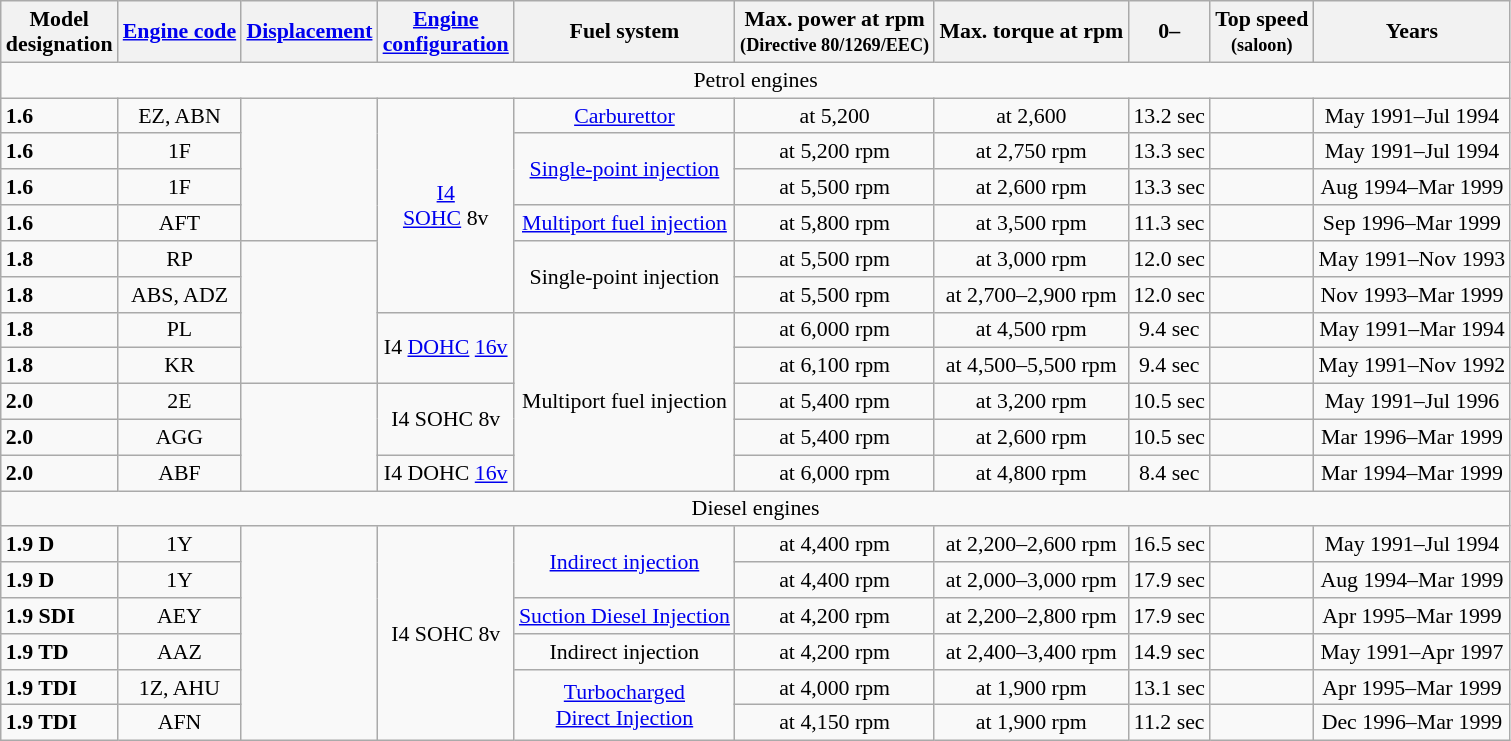<table class="wikitable" style="text-align:center; font-size:91%;">
<tr>
<th>Model<br>designation</th>
<th><a href='#'>Engine code</a></th>
<th><a href='#'>Displacement</a></th>
<th><a href='#'>Engine<br>configuration</a></th>
<th>Fuel system</th>
<th>Max. power at rpm<br><small>(Directive 80/1269/EEC)</small></th>
<th>Max. torque at rpm</th>
<th>0–</th>
<th>Top speed<br><small>(saloon)</small></th>
<th>Years</th>
</tr>
<tr>
<td colspan="10" >Petrol engines</td>
</tr>
<tr>
<td align="left"><strong>1.6</strong></td>
<td>EZ, ABN</td>
<td rowspan="4"></td>
<td rowspan="6"><a href='#'>I4</a><br><a href='#'>SOHC</a> 8v</td>
<td><a href='#'>Carburettor</a></td>
<td> at 5,200</td>
<td> at 2,600</td>
<td>13.2 sec</td>
<td></td>
<td>May 1991–Jul 1994</td>
</tr>
<tr>
<td align="left"><strong>1.6</strong></td>
<td>1F</td>
<td rowspan="2"><a href='#'>Single-point injection</a></td>
<td> at 5,200 rpm</td>
<td> at 2,750 rpm</td>
<td>13.3 sec</td>
<td></td>
<td>May 1991–Jul 1994</td>
</tr>
<tr>
<td align="left"><strong>1.6</strong></td>
<td>1F</td>
<td> at 5,500 rpm</td>
<td> at 2,600 rpm</td>
<td>13.3 sec</td>
<td></td>
<td>Aug 1994–Mar 1999</td>
</tr>
<tr>
<td align="left"><strong>1.6</strong></td>
<td>AFT</td>
<td><a href='#'>Multiport fuel injection</a></td>
<td> at 5,800 rpm</td>
<td> at 3,500 rpm</td>
<td>11.3 sec</td>
<td></td>
<td>Sep 1996–Mar 1999</td>
</tr>
<tr>
<td align="left"><strong>1.8</strong></td>
<td>RP</td>
<td rowspan="4"></td>
<td rowspan="2">Single-point injection</td>
<td> at 5,500 rpm</td>
<td> at 3,000 rpm</td>
<td>12.0 sec</td>
<td></td>
<td>May 1991–Nov 1993</td>
</tr>
<tr>
<td align="left"><strong>1.8</strong></td>
<td>ABS, ADZ</td>
<td> at 5,500 rpm</td>
<td> at 2,700–2,900 rpm</td>
<td>12.0 sec</td>
<td></td>
<td>Nov 1993–Mar 1999</td>
</tr>
<tr>
<td align="left"><strong>1.8</strong></td>
<td>PL</td>
<td rowspan="2">I4 <a href='#'>DOHC</a> <a href='#'>16v</a></td>
<td rowspan="5">Multiport fuel injection</td>
<td> at 6,000 rpm</td>
<td> at 4,500 rpm</td>
<td>9.4 sec</td>
<td></td>
<td>May 1991–Mar 1994</td>
</tr>
<tr>
<td align="left"><strong>1.8</strong></td>
<td>KR</td>
<td> at 6,100 rpm</td>
<td> at 4,500–5,500 rpm</td>
<td>9.4 sec</td>
<td></td>
<td>May 1991–Nov 1992</td>
</tr>
<tr>
<td align="left"><strong>2.0</strong></td>
<td>2E</td>
<td rowspan="3"></td>
<td rowspan="2">I4 SOHC 8v</td>
<td> at 5,400 rpm</td>
<td> at 3,200 rpm</td>
<td>10.5 sec</td>
<td></td>
<td>May 1991–Jul 1996</td>
</tr>
<tr>
<td align="left"><strong>2.0</strong></td>
<td>AGG</td>
<td> at 5,400 rpm</td>
<td> at 2,600 rpm</td>
<td>10.5 sec</td>
<td></td>
<td>Mar 1996–Mar 1999</td>
</tr>
<tr>
<td align="left"><strong>2.0</strong></td>
<td>ABF</td>
<td>I4 DOHC <a href='#'>16v</a></td>
<td> at 6,000 rpm</td>
<td> at 4,800 rpm</td>
<td>8.4 sec</td>
<td></td>
<td>Mar 1994–Mar 1999</td>
</tr>
<tr>
<td colspan="10" >Diesel engines</td>
</tr>
<tr>
<td align="left"><strong>1.9 D</strong></td>
<td>1Y</td>
<td rowspan="6"></td>
<td rowspan="6">I4 SOHC 8v</td>
<td rowspan="2"><a href='#'>Indirect injection</a></td>
<td> at 4,400 rpm</td>
<td> at 2,200–2,600 rpm</td>
<td>16.5 sec</td>
<td></td>
<td>May 1991–Jul 1994</td>
</tr>
<tr>
<td align="left"><strong>1.9 D</strong></td>
<td>1Y</td>
<td> at 4,400 rpm</td>
<td> at 2,000–3,000 rpm</td>
<td>17.9 sec</td>
<td></td>
<td>Aug 1994–Mar 1999</td>
</tr>
<tr>
<td align="left"><strong>1.9 SDI</strong></td>
<td>AEY</td>
<td><a href='#'>Suction Diesel Injection</a></td>
<td> at 4,200 rpm</td>
<td> at 2,200–2,800 rpm</td>
<td>17.9 sec</td>
<td></td>
<td>Apr 1995–Mar 1999</td>
</tr>
<tr>
<td align="left"><strong>1.9 TD</strong></td>
<td>AAZ</td>
<td>Indirect injection</td>
<td> at 4,200 rpm</td>
<td> at 2,400–3,400 rpm</td>
<td>14.9 sec</td>
<td></td>
<td>May 1991–Apr 1997</td>
</tr>
<tr>
<td align="left"><strong>1.9 TDI</strong></td>
<td>1Z, AHU</td>
<td rowspan="2"><a href='#'>Turbocharged<br>Direct Injection</a></td>
<td> at 4,000 rpm</td>
<td> at 1,900 rpm</td>
<td>13.1 sec</td>
<td></td>
<td>Apr 1995–Mar 1999</td>
</tr>
<tr>
<td align="left"><strong>1.9 TDI</strong></td>
<td>AFN</td>
<td> at 4,150 rpm</td>
<td> at 1,900 rpm</td>
<td>11.2 sec</td>
<td></td>
<td>Dec 1996–Mar 1999</td>
</tr>
</table>
